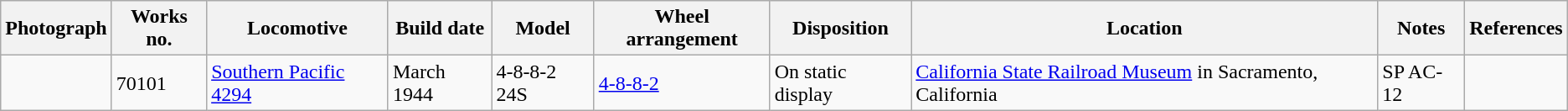<table class="wikitable">
<tr>
<th>Photograph</th>
<th>Works no.</th>
<th>Locomotive</th>
<th>Build date</th>
<th>Model</th>
<th>Wheel arrangement</th>
<th>Disposition</th>
<th>Location</th>
<th>Notes</th>
<th>References</th>
</tr>
<tr>
<td></td>
<td>70101</td>
<td><a href='#'>Southern Pacific 4294</a></td>
<td>March 1944</td>
<td>4-8-8-2 24S</td>
<td><a href='#'>4-8-8-2</a></td>
<td>On static display</td>
<td><a href='#'>California State Railroad Museum</a> in Sacramento, California</td>
<td>SP AC-12</td>
<td></td>
</tr>
</table>
